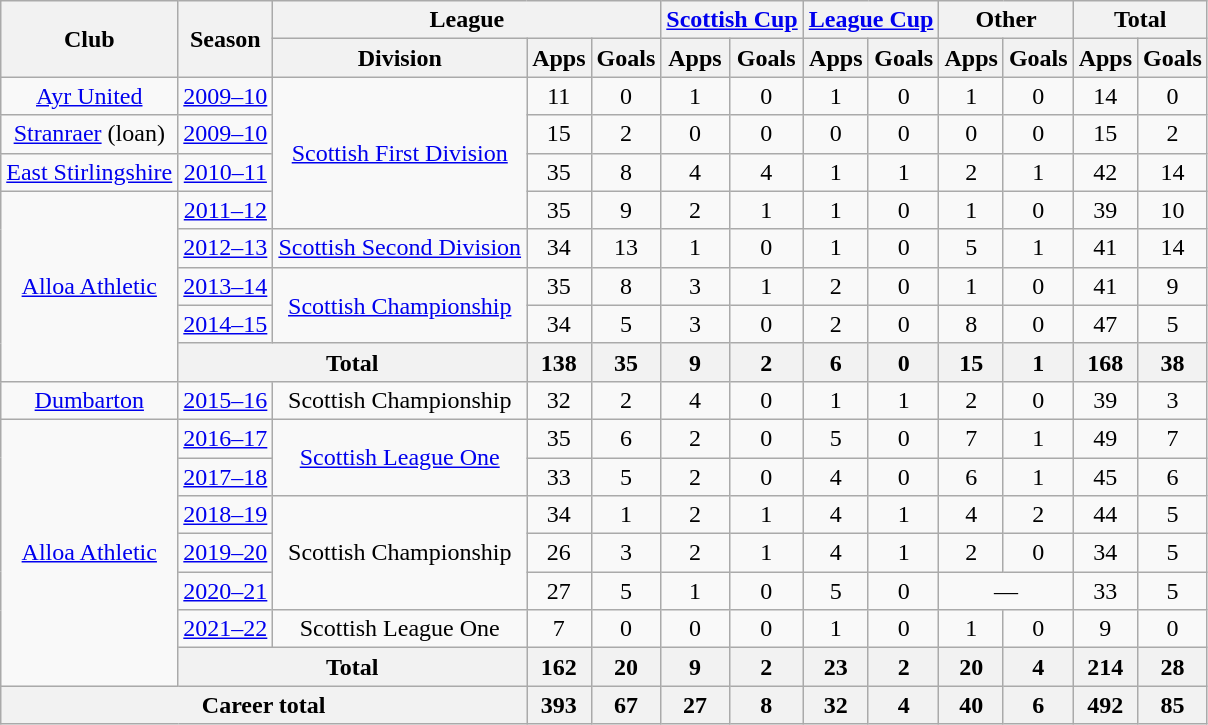<table class="wikitable" style="text-align:center">
<tr>
<th rowspan="2">Club</th>
<th rowspan="2">Season</th>
<th colspan="3">League</th>
<th colspan="2"><a href='#'>Scottish Cup</a></th>
<th colspan="2"><a href='#'>League Cup</a></th>
<th colspan="2">Other</th>
<th colspan="2">Total</th>
</tr>
<tr>
<th>Division</th>
<th>Apps</th>
<th>Goals</th>
<th>Apps</th>
<th>Goals</th>
<th>Apps</th>
<th>Goals</th>
<th>Apps</th>
<th>Goals</th>
<th>Apps</th>
<th>Goals</th>
</tr>
<tr>
<td><a href='#'>Ayr United</a></td>
<td><a href='#'>2009–10</a></td>
<td rowspan="4"><a href='#'>Scottish First Division</a></td>
<td>11</td>
<td>0</td>
<td>1</td>
<td>0</td>
<td>1</td>
<td>0</td>
<td>1</td>
<td>0</td>
<td>14</td>
<td>0</td>
</tr>
<tr>
<td><a href='#'>Stranraer</a> (loan)</td>
<td><a href='#'>2009–10</a></td>
<td>15</td>
<td>2</td>
<td>0</td>
<td>0</td>
<td>0</td>
<td>0</td>
<td>0</td>
<td>0</td>
<td>15</td>
<td>2</td>
</tr>
<tr>
<td><a href='#'>East Stirlingshire</a></td>
<td><a href='#'>2010–11</a></td>
<td>35</td>
<td>8</td>
<td>4</td>
<td>4</td>
<td>1</td>
<td>1</td>
<td>2</td>
<td>1</td>
<td>42</td>
<td>14</td>
</tr>
<tr>
<td rowspan="5"><a href='#'>Alloa Athletic</a></td>
<td><a href='#'>2011–12</a></td>
<td>35</td>
<td>9</td>
<td>2</td>
<td>1</td>
<td>1</td>
<td>0</td>
<td>1</td>
<td>0</td>
<td>39</td>
<td>10</td>
</tr>
<tr>
<td><a href='#'>2012–13</a></td>
<td><a href='#'>Scottish Second Division</a></td>
<td>34</td>
<td>13</td>
<td>1</td>
<td>0</td>
<td>1</td>
<td>0</td>
<td>5</td>
<td>1</td>
<td>41</td>
<td>14</td>
</tr>
<tr>
<td><a href='#'>2013–14</a></td>
<td rowspan="2"><a href='#'>Scottish Championship</a></td>
<td>35</td>
<td>8</td>
<td>3</td>
<td>1</td>
<td>2</td>
<td>0</td>
<td>1</td>
<td>0</td>
<td>41</td>
<td>9</td>
</tr>
<tr>
<td><a href='#'>2014–15</a></td>
<td>34</td>
<td>5</td>
<td>3</td>
<td>0</td>
<td>2</td>
<td>0</td>
<td>8</td>
<td>0</td>
<td>47</td>
<td>5</td>
</tr>
<tr>
<th colspan="2">Total</th>
<th>138</th>
<th>35</th>
<th>9</th>
<th>2</th>
<th>6</th>
<th>0</th>
<th>15</th>
<th>1</th>
<th>168</th>
<th>38</th>
</tr>
<tr>
<td><a href='#'>Dumbarton</a></td>
<td><a href='#'>2015–16</a></td>
<td>Scottish Championship</td>
<td>32</td>
<td>2</td>
<td>4</td>
<td>0</td>
<td>1</td>
<td>1</td>
<td>2</td>
<td>0</td>
<td>39</td>
<td>3</td>
</tr>
<tr>
<td rowspan="7"><a href='#'>Alloa Athletic</a></td>
<td><a href='#'>2016–17</a></td>
<td rowspan="2"><a href='#'>Scottish League One</a></td>
<td>35</td>
<td>6</td>
<td>2</td>
<td>0</td>
<td>5</td>
<td>0</td>
<td>7</td>
<td>1</td>
<td>49</td>
<td>7</td>
</tr>
<tr>
<td><a href='#'>2017–18</a></td>
<td>33</td>
<td>5</td>
<td>2</td>
<td>0</td>
<td>4</td>
<td>0</td>
<td>6</td>
<td>1</td>
<td>45</td>
<td>6</td>
</tr>
<tr>
<td><a href='#'>2018–19</a></td>
<td rowspan="3">Scottish Championship</td>
<td>34</td>
<td>1</td>
<td>2</td>
<td>1</td>
<td>4</td>
<td>1</td>
<td>4</td>
<td>2</td>
<td>44</td>
<td>5</td>
</tr>
<tr>
<td><a href='#'>2019–20</a></td>
<td>26</td>
<td>3</td>
<td>2</td>
<td>1</td>
<td>4</td>
<td>1</td>
<td>2</td>
<td>0</td>
<td>34</td>
<td>5</td>
</tr>
<tr>
<td><a href='#'>2020–21</a></td>
<td>27</td>
<td>5</td>
<td>1</td>
<td>0</td>
<td>5</td>
<td>0</td>
<td colspan="2">—</td>
<td>33</td>
<td>5</td>
</tr>
<tr>
<td><a href='#'>2021–22</a></td>
<td>Scottish League One</td>
<td>7</td>
<td>0</td>
<td>0</td>
<td>0</td>
<td>1</td>
<td>0</td>
<td>1</td>
<td>0</td>
<td>9</td>
<td>0</td>
</tr>
<tr>
<th colspan="2">Total</th>
<th>162</th>
<th>20</th>
<th>9</th>
<th>2</th>
<th>23</th>
<th>2</th>
<th>20</th>
<th>4</th>
<th>214</th>
<th>28</th>
</tr>
<tr>
<th colspan="3">Career total</th>
<th>393</th>
<th>67</th>
<th>27</th>
<th>8</th>
<th>32</th>
<th>4</th>
<th>40</th>
<th>6</th>
<th>492</th>
<th>85</th>
</tr>
</table>
